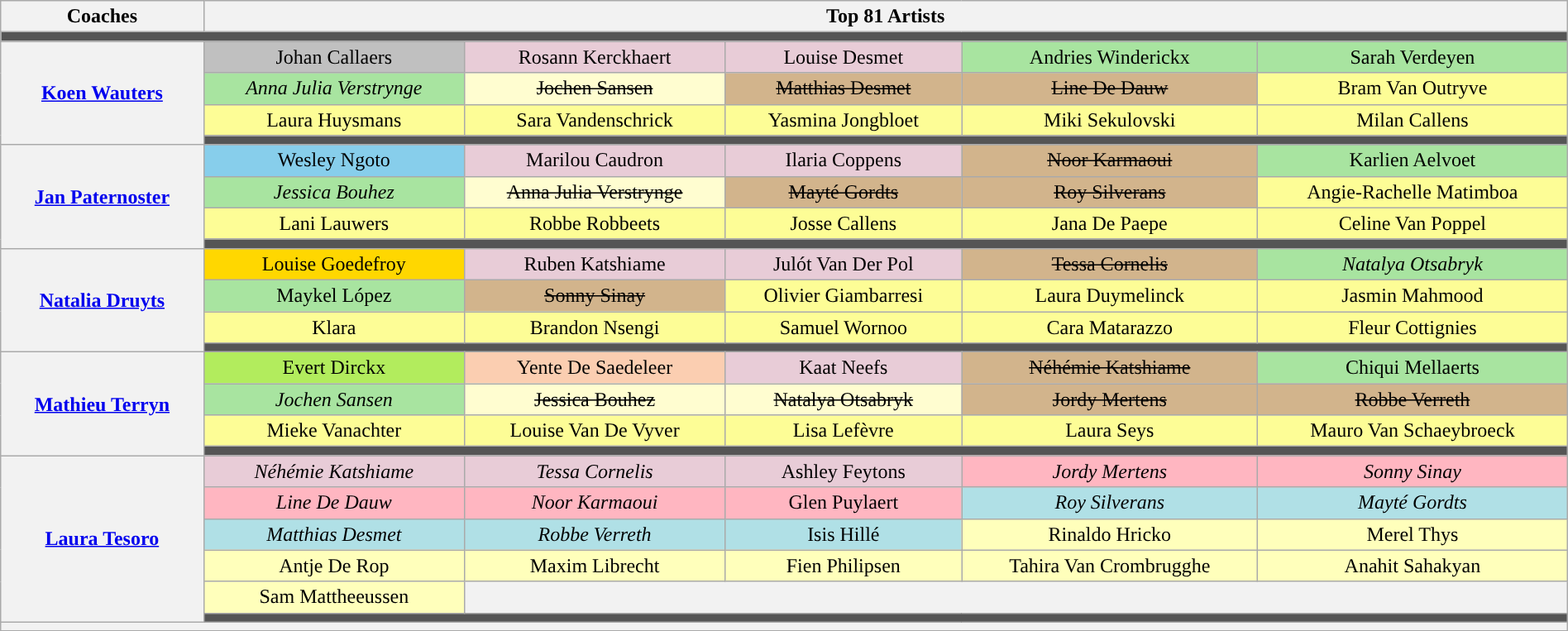<table class="wikitable" style="text-align:center;width:100%">
<tr>
<th>Coaches</th>
<th colspan="5">Top 81 Artists</th>
</tr>
<tr>
<td colspan="6"  style="background:#555"></td>
</tr>
<tr>
<th rowspan="4"><a href='#'>Koen Wauters</a></th>
<td bgcolor="silver">Johan Callaers</td>
<td bgcolor="#e8ccd7">Rosann Kerckhaert</td>
<td bgcolor="#e8ccd7">Louise Desmet</td>
<td style="background:#A8E4A0">Andries Winderickx</td>
<td style="background:#A8E4A0">Sarah Verdeyen</td>
</tr>
<tr>
<td style="background:#A8E4A0"><em>Anna Julia Verstrynge</em></td>
<td style="background:#FFFDD0"><s>Jochen Sansen</s></td>
<td style="background:tan"><s>Matthias Desmet</s></td>
<td style="background:tan"><s>Line De Dauw</s></td>
<td style="background:#FDFD96">Bram Van Outryve</td>
</tr>
<tr>
<td style="background:#FDFD96">Laura Huysmans</td>
<td style="background:#FDFD96">Sara Vandenschrick</td>
<td style="background:#FDFD96">Yasmina Jongbloet</td>
<td style="background:#FDFD96">Miki Sekulovski</td>
<td style="background:#FDFD96">Milan Callens</td>
</tr>
<tr>
<td colspan="5"  style="background:#555"></td>
</tr>
<tr>
<th rowspan="4"><a href='#'>Jan Paternoster</a></th>
<td bgcolor="skyblue">Wesley Ngoto</td>
<td bgcolor="#e8ccd7">Marilou Caudron</td>
<td bgcolor="#e8ccd7">Ilaria Coppens</td>
<td style="background:tan"><s>Noor Karmaoui</s></td>
<td style="background:#A8E4A0">Karlien Aelvoet</td>
</tr>
<tr>
<td style="background:#A8E4A0"><em>Jessica Bouhez</em></td>
<td style="background:#FFFDD0"><s>Anna Julia Verstrynge</s></td>
<td style="background:tan"><s>Mayté Gordts</s></td>
<td style="background:tan"><s>Roy Silverans</s></td>
<td style="background:#FDFD96">Angie-Rachelle Matimboa</td>
</tr>
<tr>
<td style="background:#FDFD96">Lani Lauwers</td>
<td style="background:#FDFD96">Robbe Robbeets</td>
<td style="background:#FDFD96">Josse Callens</td>
<td style="background:#FDFD96">Jana De Paepe</td>
<td style="background:#FDFD96">Celine Van Poppel</td>
</tr>
<tr>
<td colspan="5" style="background:#555"></td>
</tr>
<tr>
<th rowspan="4"><a href='#'>Natalia Druyts</a></th>
<td bgcolor="gold">Louise Goedefroy</td>
<td bgcolor="#e8ccd7">Ruben Katshiame</td>
<td bgcolor="#e8ccd7">Julót Van Der Pol</td>
<td style="background:tan"><s>Tessa Cornelis</s></td>
<td style="background:#A8E4A0"><em>Natalya Otsabryk</em></td>
</tr>
<tr>
<td style="background:#A8E4A0">Maykel López</td>
<td style="background:tan"><s>Sonny Sinay</s></td>
<td style="background:#FDFD96">Olivier Giambarresi</td>
<td style="background:#FDFD96">Laura Duymelinck</td>
<td style="background:#FDFD96">Jasmin Mahmood</td>
</tr>
<tr>
<td style="background:#FDFD96">Klara</td>
<td style="background:#FDFD96">Brandon Nsengi</td>
<td style="background:#FDFD96">Samuel Wornoo</td>
<td style="background:#FDFD96">Cara Matarazzo</td>
<td style="background:#FDFD96">Fleur Cottignies</td>
</tr>
<tr>
<td colspan="5"  style="background:#555"></td>
</tr>
<tr>
<th rowspan="4"><a href='#'>Mathieu Terryn</a></th>
<td bgcolor="#B2EC5D">Evert Dirckx</td>
<td bgcolor="#fbceb1">Yente De Saedeleer</td>
<td bgcolor="#e8ccd7">Kaat Neefs</td>
<td style="background:tan"><s>Néhémie Katshiame</s></td>
<td style="background:#A8E4A0">Chiqui Mellaerts</td>
</tr>
<tr>
<td style="background:#A8E4A0"><em>Jochen Sansen</em></td>
<td style="background:#FFFDD0"><s>Jessica Bouhez</s></td>
<td style="background:#FFFDD0"><s>Natalya Otsabryk</s></td>
<td style="background:tan"><s>Jordy Mertens</s></td>
<td style="background:tan"><s>Robbe Verreth</s></td>
</tr>
<tr>
<td style="background:#FDFD96">Mieke Vanachter</td>
<td style="background:#FDFD96">Louise Van De Vyver</td>
<td style="background:#FDFD96">Lisa Lefèvre</td>
<td style="background:#FDFD96">Laura Seys</td>
<td style="background:#FDFD96">Mauro Van Schaeybroeck</td>
</tr>
<tr>
<td colspan="5" style="background:#555"></td>
</tr>
<tr>
<th rowspan="6"><a href='#'>Laura Tesoro</a></th>
<td bgcolor="#e8ccd7"><em>Néhémie Katshiame</em></td>
<td bgcolor="#e8ccd7"><em>Tessa Cornelis</em></td>
<td bgcolor="#e8ccd7">Ashley Feytons</td>
<td style="background:lightpink"><em>Jordy Mertens</em></td>
<td style="background:lightpink"><em>Sonny Sinay</em></td>
</tr>
<tr>
<td style="background:lightpink"><em>Line De Dauw</em></td>
<td style="background:lightpink"><em>Noor Karmaoui</em></td>
<td style="background:lightpink">Glen Puylaert</td>
<td style="background:#b0e0e6"><em>Roy Silverans</em></td>
<td style="background:#b0e0e6"><em>Mayté Gordts</em></td>
</tr>
<tr>
<td style="background:#b0e0e6"><em>Matthias Desmet</em></td>
<td style="background:#b0e0e6"><em>Robbe Verreth</em></td>
<td style="background:#b0e0e6">Isis Hillé</td>
<td style="background:#ffffbb">Rinaldo Hricko</td>
<td style="background:#ffffbb">Merel Thys</td>
</tr>
<tr>
<td style="background:#ffffbb">Antje De Rop</td>
<td style="background:#ffffbb">Maxim Librecht</td>
<td style="background:#ffffbb">Fien Philipsen</td>
<td style="background:#ffffbb">Tahira Van Crombrugghe</td>
<td style="background:#ffffbb">Anahit Sahakyan</td>
</tr>
<tr>
<td style="background:#ffffbb">Sam Mattheeussen</td>
<th colspan="4"></th>
</tr>
<tr>
<td colspan="6" style="background:#555"></td>
</tr>
<tr>
<th colspan="6" style="font-size:90%; line-height:12px;"><small></small></th>
</tr>
<tr>
</tr>
</table>
